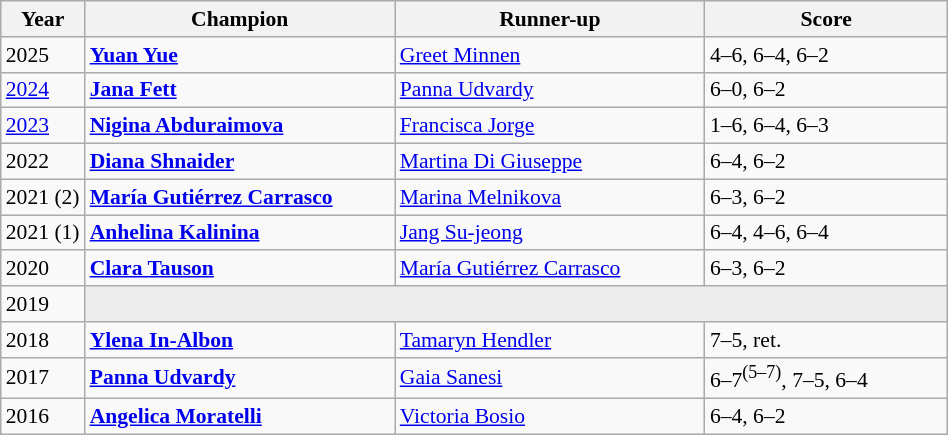<table class="wikitable" style="font-size:90%">
<tr>
<th>Year</th>
<th width="200">Champion</th>
<th width="200">Runner-up</th>
<th width="155">Score</th>
</tr>
<tr>
<td>2025</td>
<td> <strong><a href='#'>Yuan Yue</a></strong></td>
<td> <a href='#'>Greet Minnen</a></td>
<td>4–6, 6–4, 6–2</td>
</tr>
<tr>
<td><a href='#'>2024</a></td>
<td> <strong><a href='#'>Jana Fett</a></strong></td>
<td> <a href='#'>Panna Udvardy</a></td>
<td>6–0, 6–2</td>
</tr>
<tr>
<td><a href='#'>2023</a></td>
<td> <strong><a href='#'>Nigina Abduraimova</a></strong></td>
<td> <a href='#'>Francisca Jorge</a></td>
<td>1–6, 6–4, 6–3</td>
</tr>
<tr>
<td>2022</td>
<td> <strong><a href='#'>Diana Shnaider</a></strong></td>
<td> <a href='#'>Martina Di Giuseppe</a></td>
<td>6–4, 6–2</td>
</tr>
<tr>
<td>2021 (2)</td>
<td> <strong><a href='#'>María Gutiérrez Carrasco</a></strong></td>
<td> <a href='#'>Marina Melnikova</a></td>
<td>6–3, 6–2</td>
</tr>
<tr>
<td>2021 (1)</td>
<td> <strong><a href='#'>Anhelina Kalinina</a></strong></td>
<td> <a href='#'>Jang Su-jeong</a></td>
<td>6–4, 4–6, 6–4</td>
</tr>
<tr>
<td>2020</td>
<td> <strong><a href='#'>Clara Tauson</a></strong></td>
<td> <a href='#'>María Gutiérrez Carrasco</a></td>
<td>6–3, 6–2</td>
</tr>
<tr>
<td>2019</td>
<td colspan=3 bgcolor="#ededed"></td>
</tr>
<tr>
<td>2018</td>
<td> <strong><a href='#'>Ylena In-Albon</a></strong></td>
<td> <a href='#'>Tamaryn Hendler</a></td>
<td>7–5, ret.</td>
</tr>
<tr>
<td>2017</td>
<td> <strong><a href='#'>Panna Udvardy</a></strong></td>
<td> <a href='#'>Gaia Sanesi</a></td>
<td>6–7<sup>(5–7)</sup>, 7–5, 6–4</td>
</tr>
<tr>
<td>2016</td>
<td> <strong><a href='#'>Angelica Moratelli</a></strong></td>
<td> <a href='#'>Victoria Bosio</a></td>
<td>6–4, 6–2</td>
</tr>
</table>
